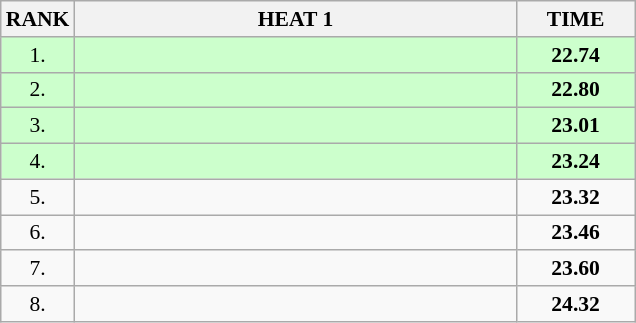<table class="wikitable" style="border-collapse: collapse; font-size: 90%;">
<tr>
<th>RANK</th>
<th style="width: 20em">HEAT 1</th>
<th style="width: 5em">TIME</th>
</tr>
<tr style="background:#ccffcc;">
<td align="center">1.</td>
<td></td>
<td align="center"><strong>22.74</strong></td>
</tr>
<tr style="background:#ccffcc;">
<td align="center">2.</td>
<td></td>
<td align="center"><strong>22.80</strong></td>
</tr>
<tr style="background:#ccffcc;">
<td align="center">3.</td>
<td></td>
<td align="center"><strong>23.01</strong></td>
</tr>
<tr style="background:#ccffcc;">
<td align="center">4.</td>
<td></td>
<td align="center"><strong>23.24</strong></td>
</tr>
<tr>
<td align="center">5.</td>
<td></td>
<td align="center"><strong>23.32</strong></td>
</tr>
<tr>
<td align="center">6.</td>
<td></td>
<td align="center"><strong>23.46</strong></td>
</tr>
<tr>
<td align="center">7.</td>
<td></td>
<td align="center"><strong>23.60</strong></td>
</tr>
<tr>
<td align="center">8.</td>
<td></td>
<td align="center"><strong>24.32</strong></td>
</tr>
</table>
